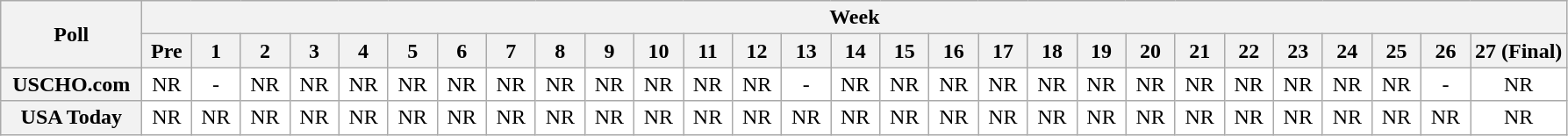<table class="wikitable" style="white-space:nowrap;">
<tr>
<th scope="col" width="100" rowspan="2">Poll</th>
<th colspan="28">Week</th>
</tr>
<tr>
<th scope="col" width="30">Pre</th>
<th scope="col" width="30">1</th>
<th scope="col" width="30">2</th>
<th scope="col" width="30">3</th>
<th scope="col" width="30">4</th>
<th scope="col" width="30">5</th>
<th scope="col" width="30">6</th>
<th scope="col" width="30">7</th>
<th scope="col" width="30">8</th>
<th scope="col" width="30">9</th>
<th scope="col" width="30">10</th>
<th scope="col" width="30">11</th>
<th scope="col" width="30">12</th>
<th scope="col" width="30">13</th>
<th scope="col" width="30">14</th>
<th scope="col" width="30">15</th>
<th scope="col" width="30">16</th>
<th scope="col" width="30">17</th>
<th scope="col" width="30">18</th>
<th scope="col" width="30">19</th>
<th scope="col" width="30">20</th>
<th scope="col" width="30">21</th>
<th scope="col" width="30">22</th>
<th scope="col" width="30">23</th>
<th scope="col" width="30">24</th>
<th scope="col" width="30">25</th>
<th scope="col" width="30">26</th>
<th scope="col" width="30">27 (Final)</th>
</tr>
<tr style="text-align:center;">
<th>USCHO.com</th>
<td bgcolor=FFFFFF>NR</td>
<td bgcolor=FFFFFF>-</td>
<td bgcolor=FFFFFF>NR</td>
<td bgcolor=FFFFFF>NR</td>
<td bgcolor=FFFFFF>NR</td>
<td bgcolor=FFFFFF>NR</td>
<td bgcolor=FFFFFF>NR</td>
<td bgcolor=FFFFFF>NR</td>
<td bgcolor=FFFFFF>NR</td>
<td bgcolor=FFFFFF>NR</td>
<td bgcolor=FFFFFF>NR</td>
<td bgcolor=FFFFFF>NR</td>
<td bgcolor=FFFFFF>NR</td>
<td bgcolor=FFFFFF>-</td>
<td bgcolor=FFFFFF>NR</td>
<td bgcolor=FFFFFF>NR</td>
<td bgcolor=FFFFFF>NR</td>
<td bgcolor=FFFFFF>NR</td>
<td bgcolor=FFFFFF>NR</td>
<td bgcolor=FFFFFF>NR</td>
<td bgcolor=FFFFFF>NR</td>
<td bgcolor=FFFFFF>NR</td>
<td bgcolor=FFFFFF>NR</td>
<td bgcolor=FFFFFF>NR</td>
<td bgcolor=FFFFFF>NR</td>
<td bgcolor=FFFFFF>NR</td>
<td bgcolor=FFFFFF>-</td>
<td bgcolor=FFFFFF>NR</td>
</tr>
<tr style="text-align:center;">
<th>USA Today</th>
<td bgcolor=FFFFFF>NR</td>
<td bgcolor=FFFFFF>NR</td>
<td bgcolor=FFFFFF>NR</td>
<td bgcolor=FFFFFF>NR</td>
<td bgcolor=FFFFFF>NR</td>
<td bgcolor=FFFFFF>NR</td>
<td bgcolor=FFFFFF>NR</td>
<td bgcolor=FFFFFF>NR</td>
<td bgcolor=FFFFFF>NR</td>
<td bgcolor=FFFFFF>NR</td>
<td bgcolor=FFFFFF>NR</td>
<td bgcolor=FFFFFF>NR</td>
<td bgcolor=FFFFFF>NR</td>
<td bgcolor=FFFFFF>NR</td>
<td bgcolor=FFFFFF>NR</td>
<td bgcolor=FFFFFF>NR</td>
<td bgcolor=FFFFFF>NR</td>
<td bgcolor=FFFFFF>NR</td>
<td bgcolor=FFFFFF>NR</td>
<td bgcolor=FFFFFF>NR</td>
<td bgcolor=FFFFFF>NR</td>
<td bgcolor=FFFFFF>NR</td>
<td bgcolor=FFFFFF>NR</td>
<td bgcolor=FFFFFF>NR</td>
<td bgcolor=FFFFFF>NR</td>
<td bgcolor=FFFFFF>NR</td>
<td bgcolor=FFFFFF>NR</td>
<td bgcolor=FFFFFF>NR</td>
</tr>
</table>
